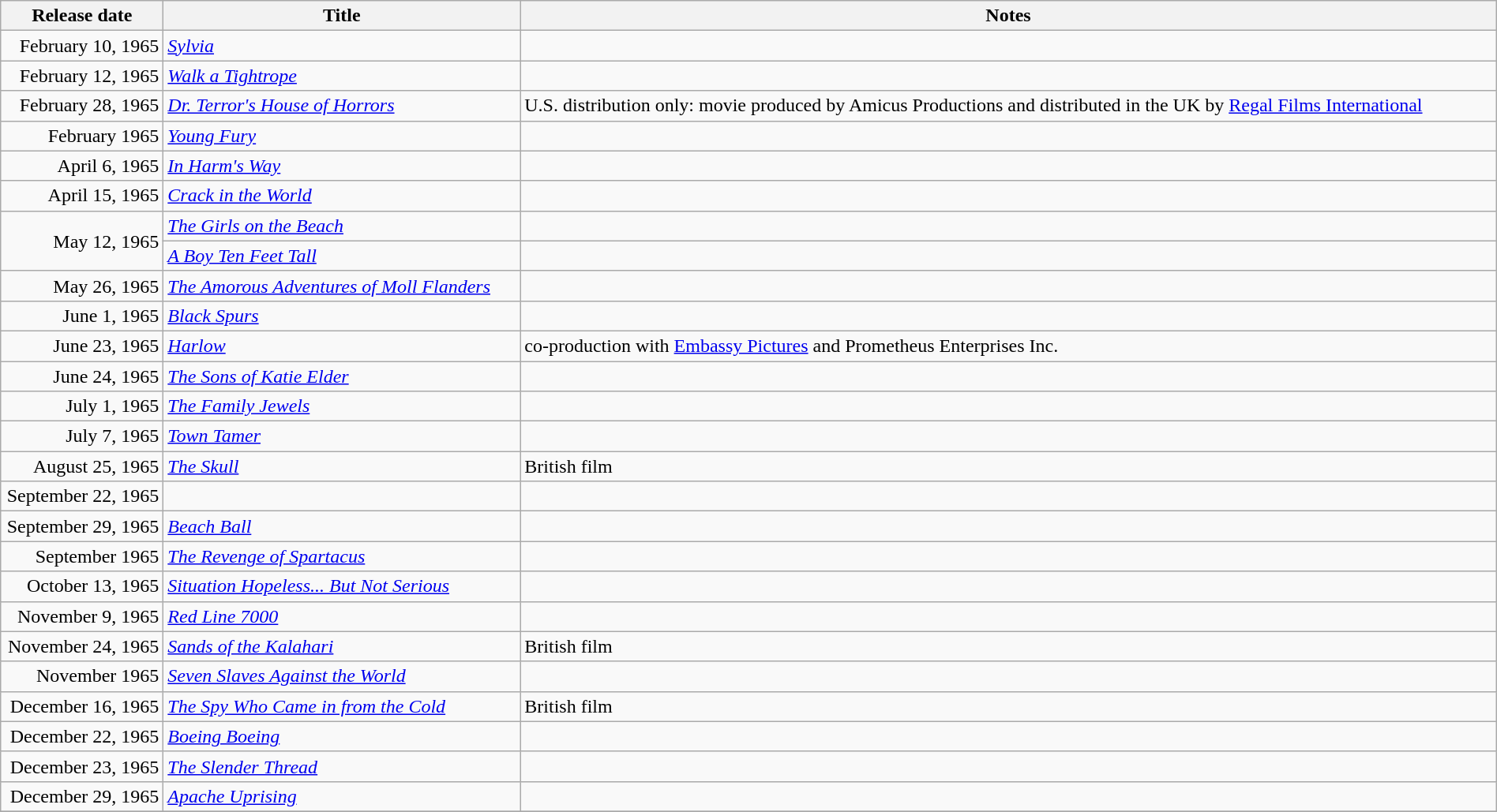<table class="wikitable sortable" style="width:100%;">
<tr>
<th scope="col" style="width:130px;">Release date</th>
<th>Title</th>
<th>Notes</th>
</tr>
<tr>
<td style="text-align:right;">February 10, 1965</td>
<td><em><a href='#'>Sylvia</a></em></td>
<td></td>
</tr>
<tr>
<td style="text-align:right;">February 12, 1965</td>
<td><em><a href='#'>Walk a Tightrope</a></em></td>
<td></td>
</tr>
<tr>
<td style="text-align:right;">February 28, 1965</td>
<td><em><a href='#'>Dr. Terror's House of Horrors</a></em></td>
<td>U.S. distribution only: movie produced by Amicus Productions and distributed in the UK by <a href='#'>Regal Films International</a></td>
</tr>
<tr>
<td style="text-align:right;">February 1965</td>
<td><em><a href='#'>Young Fury</a></em></td>
<td></td>
</tr>
<tr>
<td style="text-align:right;">April 6, 1965</td>
<td><em><a href='#'>In Harm's Way</a></em></td>
<td></td>
</tr>
<tr>
<td style="text-align:right;">April 15, 1965</td>
<td><em><a href='#'>Crack in the World</a></em></td>
<td></td>
</tr>
<tr>
<td style="text-align:right;" rowspan="2">May 12, 1965</td>
<td><em><a href='#'>The Girls on the Beach</a></em></td>
<td></td>
</tr>
<tr>
<td><em><a href='#'>A Boy Ten Feet Tall</a></em></td>
<td></td>
</tr>
<tr>
<td style="text-align:right;">May 26, 1965</td>
<td><em><a href='#'>The Amorous Adventures of Moll Flanders</a></em></td>
<td></td>
</tr>
<tr>
<td style="text-align:right;">June 1, 1965</td>
<td><em><a href='#'>Black Spurs</a></em></td>
<td></td>
</tr>
<tr>
<td style="text-align:right;">June 23, 1965</td>
<td><em><a href='#'>Harlow</a></em></td>
<td>co-production with <a href='#'>Embassy Pictures</a> and Prometheus Enterprises Inc.</td>
</tr>
<tr>
<td style="text-align:right;">June 24, 1965</td>
<td><em><a href='#'>The Sons of Katie Elder</a></em></td>
<td></td>
</tr>
<tr>
<td style="text-align:right;">July 1, 1965</td>
<td><em><a href='#'>The Family Jewels</a></em></td>
<td></td>
</tr>
<tr>
<td style="text-align:right;">July 7, 1965</td>
<td><em><a href='#'>Town Tamer</a></em></td>
<td></td>
</tr>
<tr>
<td style="text-align:right;">August 25, 1965</td>
<td><em><a href='#'>The Skull</a></em></td>
<td>British film</td>
</tr>
<tr>
<td style="text-align:right;">September 22, 1965</td>
<td><em></em></td>
<td></td>
</tr>
<tr>
<td style="text-align:right;">September 29, 1965</td>
<td><em><a href='#'>Beach Ball</a></em></td>
<td></td>
</tr>
<tr>
<td style="text-align:right;">September 1965</td>
<td><em><a href='#'>The Revenge of Spartacus</a></em></td>
<td></td>
</tr>
<tr>
<td style="text-align:right;">October 13, 1965</td>
<td><em><a href='#'>Situation Hopeless... But Not Serious</a></em></td>
<td></td>
</tr>
<tr>
<td style="text-align:right;">November 9, 1965</td>
<td><em><a href='#'>Red Line 7000</a></em></td>
<td></td>
</tr>
<tr>
<td style="text-align:right;">November 24, 1965</td>
<td><em><a href='#'>Sands of the Kalahari</a></em></td>
<td>British film</td>
</tr>
<tr>
<td style="text-align:right;">November 1965</td>
<td><em><a href='#'>Seven Slaves Against the World</a></em></td>
<td></td>
</tr>
<tr>
<td style="text-align:right;">December 16, 1965</td>
<td><em><a href='#'>The Spy Who Came in from the Cold</a></em></td>
<td>British film</td>
</tr>
<tr>
<td style="text-align:right;">December 22, 1965</td>
<td><em><a href='#'>Boeing Boeing</a></em></td>
<td></td>
</tr>
<tr>
<td style="text-align:right;">December 23, 1965</td>
<td><em><a href='#'>The Slender Thread</a></em></td>
<td></td>
</tr>
<tr>
<td style="text-align:right;">December 29, 1965</td>
<td><em><a href='#'>Apache Uprising</a></em></td>
<td></td>
</tr>
<tr>
</tr>
</table>
